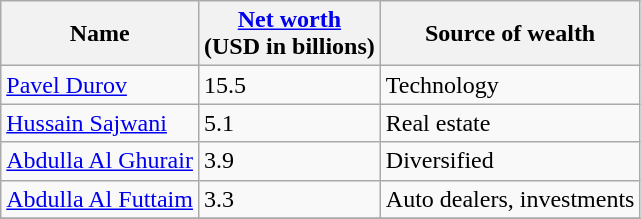<table class="wikitable">
<tr>
<th>Name</th>
<th><a href='#'>Net worth</a><br>(USD in billions)</th>
<th>Source of wealth</th>
</tr>
<tr>
<td><a href='#'>Pavel Durov</a></td>
<td>15.5</td>
<td>Technology</td>
</tr>
<tr>
<td><a href='#'>Hussain Sajwani</a></td>
<td>5.1</td>
<td>Real estate</td>
</tr>
<tr>
<td><a href='#'>Abdulla Al Ghurair</a></td>
<td>3.9</td>
<td>Diversified</td>
</tr>
<tr>
<td><a href='#'>Abdulla Al Futtaim</a></td>
<td>3.3</td>
<td>Auto dealers, investments</td>
</tr>
<tr>
</tr>
</table>
